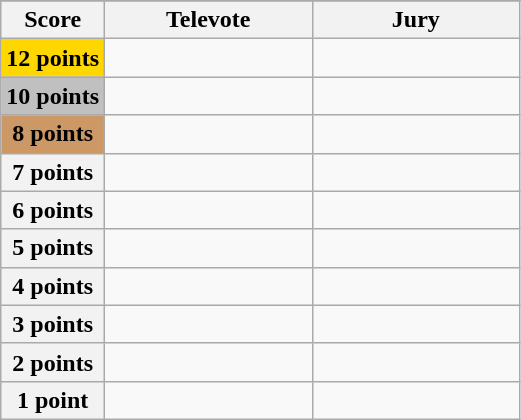<table class="wikitable">
<tr>
</tr>
<tr>
<th scope="col" width="20%">Score</th>
<th scope="col" width="40%">Televote</th>
<th scope="col" width="40%">Jury</th>
</tr>
<tr>
<th scope="row" style="background:gold">12 points</th>
<td></td>
<td></td>
</tr>
<tr>
<th scope="row" style="background:silver">10 points</th>
<td></td>
<td></td>
</tr>
<tr>
<th scope="row" style="background:#CC9966">8 points</th>
<td></td>
<td></td>
</tr>
<tr>
<th scope="row">7 points</th>
<td></td>
<td></td>
</tr>
<tr>
<th scope="row">6 points</th>
<td></td>
<td></td>
</tr>
<tr>
<th scope="row">5 points</th>
<td></td>
<td></td>
</tr>
<tr>
<th scope="row">4 points</th>
<td></td>
<td></td>
</tr>
<tr>
<th scope="row">3 points</th>
<td></td>
<td></td>
</tr>
<tr>
<th scope="row">2 points</th>
<td></td>
<td></td>
</tr>
<tr>
<th scope="row">1 point</th>
<td></td>
<td></td>
</tr>
</table>
